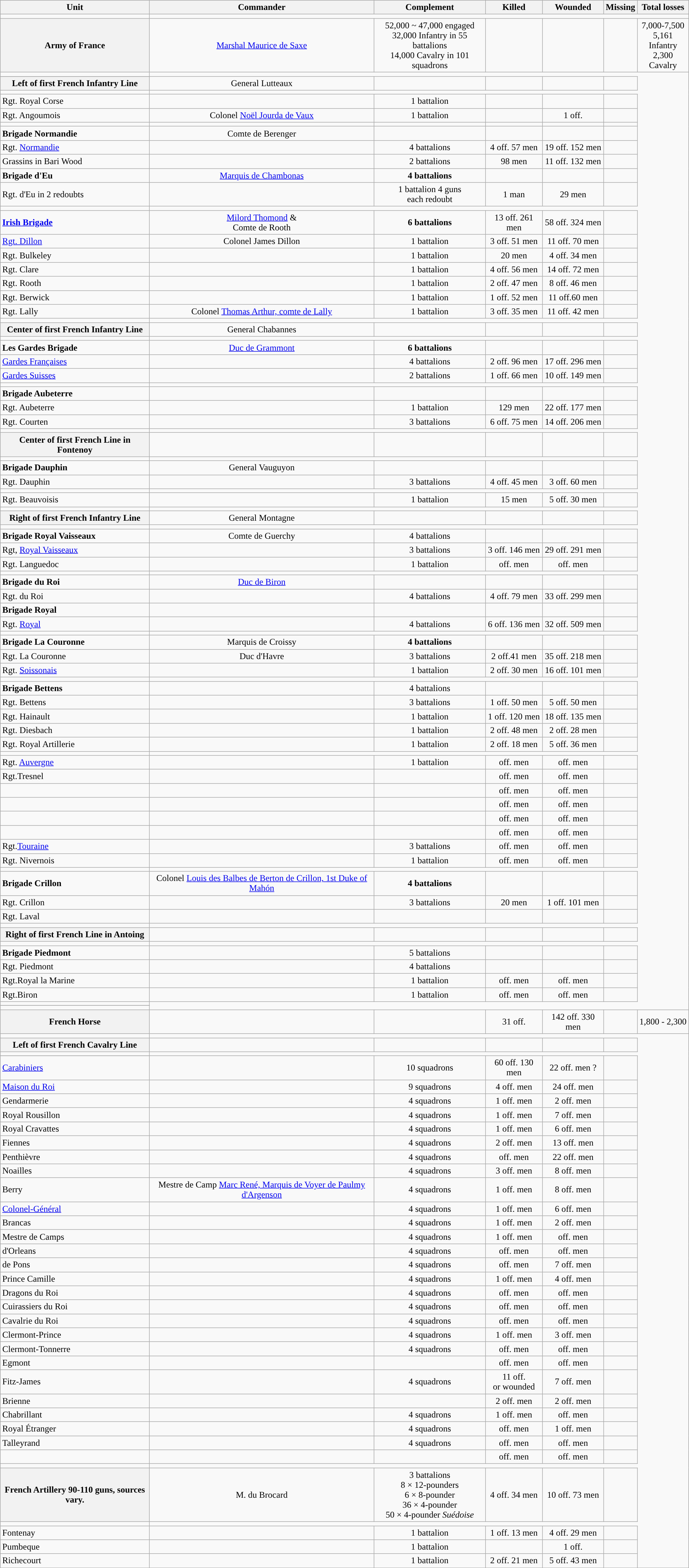<table class="wikitable">
<tr>
<th>Unit</th>
<th>Commander</th>
<th>Complement</th>
<th>Killed</th>
<th>Wounded</th>
<th>Missing</th>
<th>Total losses</th>
</tr>
<tr>
<td align="center"></td>
</tr>
<tr>
<th colspan="1" bgcolor="#f9f9f9;">Army of France</th>
<td align="center"><a href='#'>Marshal Maurice de Saxe</a></td>
<td align="center">52,000 ~ 47,000 engaged<br>32,000 Infantry in 55 battalions<br>14,000 Cavalry in 101 squadrons<br></td>
<td align="center"></td>
<td align="center"></td>
<td align="center"></td>
<td align="center">7,000-7,500<br>5,161 Infantry<br>2,300 Cavalry</td>
</tr>
<tr>
<td align="center"></td>
</tr>
<tr>
</tr>
<tr>
<th colspan="1" bgcolor="#f9f9f9;">Left of first French Infantry Line</th>
<td align="center">General Lutteaux</td>
<td align="center"></td>
<td align="center"></td>
<td align="center"></td>
<td align="center"></td>
</tr>
<tr>
<td align="center"></td>
</tr>
<tr>
<td>Rgt. Royal Corse</td>
<td align="center"></td>
<td align="center">1 battalion</td>
<td align="center"></td>
<td align="center"></td>
<td align="center"></td>
</tr>
<tr>
<td>Rgt. Angoumois</td>
<td align="center">Colonel <a href='#'>Noël Jourda de Vaux</a></td>
<td align="center">1 battalion</td>
<td align="center"></td>
<td align="center">1 off.</td>
<td align="center"></td>
</tr>
<tr>
<td></td>
<td align="center"></td>
<td align="center"></td>
<td align="center"></td>
<td align="center"></td>
<td align="center"></td>
</tr>
<tr>
<td><strong>Brigade Normandie</strong></td>
<td align="center">Comte de Berenger</td>
<td align="center"></td>
<td align="center"></td>
<td align="center"></td>
<td align="center"></td>
</tr>
<tr>
<td>Rgt. <a href='#'>Normandie</a></td>
<td align="center"></td>
<td align="center">4 battalions</td>
<td align="center">4 off. 57 men</td>
<td align="center">19 off. 152 men</td>
<td align="center"></td>
</tr>
<tr>
<td>Grassins in Bari Wood</td>
<td align="center"></td>
<td align="center">2 battalions</td>
<td align="center">98 men</td>
<td align="center">11 off. 132 men</td>
<td align="center"></td>
</tr>
<tr>
<td><strong>Brigade d'Eu</strong></td>
<td align="center"><a href='#'>Marquis de Chambonas</a></td>
<td align="center"><strong>4 battalions</strong></td>
<td align="center"></td>
<td align="center"></td>
<td align="center"></td>
</tr>
<tr>
<td>Rgt. d'Eu in 2 redoubts</td>
<td align="center"></td>
<td align="center">1 battalion 4 guns<br>each redoubt</td>
<td align="center">1 man</td>
<td align="center">29 men</td>
<td align="center"></td>
</tr>
<tr>
<td align="center"></td>
</tr>
<tr>
<td><strong><a href='#'>Irish Brigade</a></strong></td>
<td align="center"><a href='#'>Milord Thomond</a> & <br>Comte de Rooth</td>
<td align="center"><strong>6 battalions</strong></td>
<td align="center">13 off. 261 men</td>
<td align="center">58 off. 324 men</td>
<td align="center"></td>
</tr>
<tr>
<td><a href='#'>Rgt. Dillon</a></td>
<td align="center">Colonel James Dillon</td>
<td align="center">1 battalion</td>
<td align="center">3 off. 51 men</td>
<td align="center">11 off. 70 men</td>
<td align="center"></td>
</tr>
<tr>
<td>Rgt. Bulkeley</td>
<td align="center"></td>
<td align="center">1 battalion</td>
<td align="center">20  men</td>
<td align="center">4 off. 34 men</td>
<td align="center"></td>
</tr>
<tr>
<td>Rgt. Clare</td>
<td align="center"></td>
<td align="center">1 battalion</td>
<td align="center">4 off. 56 men</td>
<td align="center">14 off. 72 men</td>
<td align="center"></td>
</tr>
<tr>
<td>Rgt. Rooth</td>
<td align="center"></td>
<td align="center">1 battalion</td>
<td align="center">2 off. 47 men</td>
<td align="center">8 off. 46 men</td>
<td align="center"></td>
</tr>
<tr>
<td>Rgt. Berwick</td>
<td align="center"></td>
<td align="center">1 battalion</td>
<td align="center">1 off. 52 men</td>
<td align="center">11 off.60  men</td>
<td align="center"></td>
</tr>
<tr>
<td>Rgt. Lally</td>
<td align="center">Colonel <a href='#'>Thomas Arthur, comte de Lally</a></td>
<td align="center">1 battalion</td>
<td align="center">3 off. 35 men</td>
<td align="center">11 off. 42 men</td>
<td align="center"></td>
</tr>
<tr>
<td align="center"></td>
</tr>
<tr>
<th colspan="1" bgcolor="#f9f9f9;">Center of first French Infantry Line</th>
<td align="center">General Chabannes</td>
<td align="center"></td>
<td align="center"></td>
<td align="center"></td>
<td align="center"></td>
</tr>
<tr>
<td align="center"></td>
</tr>
<tr>
<td><strong>Les Gardes Brigade</strong></td>
<td align="center"><a href='#'>Duc de Grammont</a></td>
<td align="center"><strong>6 battalions</strong></td>
<td align="center"></td>
<td align="center"></td>
<td align="center"></td>
</tr>
<tr>
<td><a href='#'>Gardes Françaises</a></td>
<td align="center"></td>
<td align="center">4 battalions</td>
<td align="center">2 off. 96 men</td>
<td align="center">17 off. 296 men</td>
<td align="center"></td>
</tr>
<tr>
<td><a href='#'>Gardes Suisses</a></td>
<td align="center"></td>
<td align="center">2 battalions</td>
<td align="center">1 off. 66 men</td>
<td align="center">10 off. 149 men</td>
<td align="center"></td>
</tr>
<tr>
<td align="center"></td>
</tr>
<tr>
<td><strong>Brigade Aubeterre</strong></td>
<td align="center"></td>
<td align="center"></td>
<td align="center"></td>
<td align="center"></td>
<td align="center"></td>
</tr>
<tr>
<td>Rgt. Aubeterre</td>
<td align="center"></td>
<td align="center">1 battalion</td>
<td align="center">129  men</td>
<td align="center">22 off. 177 men</td>
<td align="center"></td>
</tr>
<tr>
<td>Rgt. Courten</td>
<td align="center"></td>
<td align="center">3 battalions</td>
<td align="center">6 off. 75 men</td>
<td align="center">14 off. 206 men</td>
<td align="center"></td>
</tr>
<tr>
<td align="center"></td>
</tr>
<tr>
<th colspan="1" bgcolor="#f9f9f9;">Center of first French Line in Fontenoy</th>
<td align="center"></td>
<td align="center"></td>
<td align="center"></td>
<td align="center"></td>
<td align="center"></td>
</tr>
<tr>
<td align="center"></td>
</tr>
<tr>
<td><strong>Brigade Dauphin</strong></td>
<td align="center">General Vauguyon</td>
<td align="center"></td>
<td align="center"></td>
<td align="center"></td>
<td align="center"></td>
</tr>
<tr>
<td>Rgt. Dauphin</td>
<td align="center"></td>
<td align="center">3 battalions</td>
<td align="center">4 off. 45 men</td>
<td align="center">3 off. 60 men</td>
<td align="center"></td>
</tr>
<tr>
<td align="center"></td>
</tr>
<tr>
<td>Rgt. Beauvoisis</td>
<td align="center"></td>
<td align="center">1 battalion</td>
<td align="center">15 men</td>
<td align="center">5 off. 30 men</td>
<td align="center"></td>
</tr>
<tr>
<td align="center"></td>
</tr>
<tr>
<th colspan="1" bgcolor="#f9f9f9;">Right of first French Infantry Line</th>
<td align="center">General Montagne</td>
<td align="center"></td>
<td align="center"></td>
<td align="center"></td>
<td align="center"></td>
</tr>
<tr>
<td align="center"></td>
</tr>
<tr>
<td><strong>Brigade Royal Vaisseaux</strong></td>
<td align="center">Comte de Guerchy</td>
<td align="center">4 battalions</td>
<td align="center"></td>
<td align="center"></td>
<td align="center"></td>
</tr>
<tr>
<td>Rgt, <a href='#'>Royal Vaisseaux</a></td>
<td align="center"></td>
<td align="center">3 battalions</td>
<td align="center">3 off.  146 men</td>
<td align="center">29 off. 291 men</td>
<td align="center"></td>
</tr>
<tr>
<td>Rgt. Languedoc</td>
<td align="center"></td>
<td align="center">1 battalion</td>
<td align="center">off.  men</td>
<td align="center">off.  men</td>
<td align="center"></td>
</tr>
<tr>
<td align="center"></td>
</tr>
<tr>
<td><strong>Brigade du Roi</strong></td>
<td align="center"><a href='#'>Duc de Biron</a></td>
<td align="center"></td>
<td align="center"></td>
<td align="center"></td>
<td align="center"></td>
</tr>
<tr>
<td>Rgt. du Roi</td>
<td align="center"></td>
<td align="center">4 battalions</td>
<td align="center">4 off. 79 men</td>
<td align="center">33 off. 299 men</td>
<td align="center"></td>
</tr>
<tr>
<td><strong>Brigade Royal</strong></td>
<td align="center"></td>
<td align="center"></td>
<td align="center"></td>
<td align="center"></td>
<td align="center"></td>
</tr>
<tr>
<td>Rgt. <a href='#'>Royal</a></td>
<td align="center"></td>
<td align="center">4 battalions</td>
<td align="center">6 off. 136 men</td>
<td align="center">32 off. 509 men</td>
<td align="center"></td>
</tr>
<tr>
<td align="center"></td>
</tr>
<tr>
<td><strong>Brigade La Couronne</strong></td>
<td align="center">Marquis de Croissy</td>
<td align="center"><strong>4 battalions</strong></td>
<td align="center"></td>
<td align="center"></td>
<td align="center"></td>
</tr>
<tr>
<td>Rgt. La Couronne</td>
<td align="center">Duc d'Havre</td>
<td align="center">3 battalions</td>
<td align="center">2 off.41  men</td>
<td align="center">35 off. 218 men</td>
<td align="center"></td>
</tr>
<tr>
<td>Rgt. <a href='#'>Soissonais</a></td>
<td align="center"></td>
<td align="center">1 battalion</td>
<td align="center">2 off. 30 men</td>
<td align="center">16 off. 101 men</td>
<td align="center"></td>
</tr>
<tr>
<td align="center"></td>
</tr>
<tr>
<td><strong>Brigade Bettens</strong></td>
<td align="center"></td>
<td align="center">4 battalions</td>
<td align="center"></td>
<td align="center"></td>
<td align="center"></td>
</tr>
<tr>
<td>Rgt. Bettens</td>
<td align="center"></td>
<td align="center">3 battalions</td>
<td align="center">1 off. 50 men</td>
<td align="center">5 off. 50 men</td>
<td align="center"></td>
</tr>
<tr>
<td>Rgt. Hainault</td>
<td align="center"></td>
<td align="center">1 battalion</td>
<td align="center">1 off. 120 men</td>
<td align="center">18 off. 135 men</td>
<td align="center"></td>
</tr>
<tr>
<td>Rgt. Diesbach</td>
<td align="center"></td>
<td align="center">1 battalion</td>
<td align="center">2 off. 48 men</td>
<td align="center">2 off. 28 men</td>
<td align="center"></td>
</tr>
<tr>
<td>Rgt. Royal Artillerie</td>
<td align="center"></td>
<td align="center">1 battalion</td>
<td align="center">2 off. 18 men</td>
<td align="center">5 off. 36 men</td>
<td align="center"></td>
</tr>
<tr>
<td align="center"></td>
</tr>
<tr>
<td>Rgt. <a href='#'>Auvergne</a></td>
<td align="center"></td>
<td align="center">1 battalion</td>
<td align="center">off.  men</td>
<td align="center">off.  men</td>
<td align="center"></td>
</tr>
<tr>
<td>Rgt.Tresnel</td>
<td align="center"></td>
<td align="center"></td>
<td align="center">off.  men</td>
<td align="center">off.  men</td>
<td align="center"></td>
</tr>
<tr>
<td></td>
<td align="center"></td>
<td align="center"></td>
<td align="center">off.  men</td>
<td align="center">off.  men</td>
<td align="center"></td>
</tr>
<tr>
<td></td>
<td align="center"></td>
<td align="center"></td>
<td align="center">off.  men</td>
<td align="center">off.  men</td>
<td align="center"></td>
</tr>
<tr>
<td></td>
<td align="center"></td>
<td align="center"></td>
<td align="center">off.  men</td>
<td align="center">off.  men</td>
<td align="center"></td>
</tr>
<tr>
<td></td>
<td align="center"></td>
<td align="center"></td>
<td align="center">off.  men</td>
<td align="center">off.  men</td>
<td align="center"></td>
</tr>
<tr>
<td>Rgt.<a href='#'>Touraine</a></td>
<td align="center"></td>
<td align="center">3 battalions</td>
<td align="center">off.  men</td>
<td align="center">off.  men</td>
<td align="center"></td>
</tr>
<tr>
<td>Rgt. Nivernois</td>
<td align="center"></td>
<td align="center">1 battalion</td>
<td align="center">off.  men</td>
<td align="center">off.  men</td>
<td align="center"></td>
</tr>
<tr>
<td align="center"></td>
</tr>
<tr>
<td><strong>Brigade Crillon</strong></td>
<td align="center">Colonel <a href='#'>Louis des Balbes de Berton de Crillon, 1st Duke of Mahón</a></td>
<td align="center"><strong>4 battalions</strong></td>
<td align="center"></td>
<td align="center"></td>
<td align="center"></td>
</tr>
<tr>
<td>Rgt. Crillon</td>
<td align="center"></td>
<td align="center">3 battalions</td>
<td align="center">20  men</td>
<td align="center">1 off. 101 men</td>
<td align="center"></td>
</tr>
<tr>
<td>Rgt. Laval</td>
<td align="center"></td>
<td align="center"></td>
<td align="center"></td>
<td align="center"></td>
<td align="center"></td>
</tr>
<tr>
<td align="center"></td>
</tr>
<tr>
<th colspan="1" bgcolor="#f9f9f9;">Right of first French Line in Antoing</th>
<td align="center"></td>
<td align="center"></td>
<td align="center"></td>
<td align="center"></td>
<td align="center"></td>
</tr>
<tr>
<td align="center"></td>
</tr>
<tr>
<td><strong>Brigade Piedmont</strong></td>
<td align="center"></td>
<td align="center">5 battalions</td>
<td align="center"></td>
<td align="center"></td>
<td align="center"></td>
</tr>
<tr>
<td>Rgt. Piedmont</td>
<td align="center"></td>
<td align="center">4 battalions</td>
<td align="center"></td>
<td align="center"></td>
<td align="center"></td>
</tr>
<tr>
<td>Rgt.Royal la Marine</td>
<td align="center"></td>
<td align="center">1 battalion</td>
<td align="center">off.  men</td>
<td align="center">off.  men</td>
<td align="center"></td>
</tr>
<tr>
<td>Rgt.Biron</td>
<td align="center"></td>
<td align="center">1 battalion</td>
<td align="center">off.  men</td>
<td align="center">off.  men</td>
<td align="center"></td>
</tr>
<tr>
<td align="center"></td>
</tr>
<tr>
</tr>
<tr>
<td align="center"></td>
</tr>
<tr>
<th colspan="1" bgcolor="#f9f9f9;">French Horse</th>
<td align="center"></td>
<td align="center"></td>
<td align="center">31 off.</td>
<td align="center">142 off. 330 men</td>
<td align="center"></td>
<td align="center">1,800 - 2,300</td>
</tr>
<tr>
<td align="center"></td>
</tr>
<tr>
<th colspan="1" bgcolor="#f9f9f9;">Left of first French Cavalry Line</th>
<td align="center"></td>
<td align="center"></td>
<td align="center"></td>
<td align="center"></td>
<td align="center"></td>
</tr>
<tr>
<td align="center"></td>
</tr>
<tr>
</tr>
<tr>
<td><a href='#'>Carabiniers</a></td>
<td align="center"></td>
<td align="center">10 squadrons</td>
<td align="center">60 off. 130 men</td>
<td align="center">22 off.  men ?</td>
<td align="center"></td>
</tr>
<tr>
<td><a href='#'>Maison du Roi</a></td>
<td align="center"></td>
<td align="center">9 squadrons</td>
<td align="center">4 off.  men</td>
<td align="center">24 off.  men</td>
<td align="center"></td>
</tr>
<tr>
<td>Gendarmerie</td>
<td align="center"></td>
<td align="center">4 squadrons</td>
<td align="center">1 off.  men</td>
<td align="center">2 off.  men</td>
<td align="center"></td>
</tr>
<tr>
<td>Royal Rousillon</td>
<td align="center"></td>
<td align="center">4 squadrons</td>
<td align="center">1 off.  men</td>
<td align="center">7 off.  men</td>
<td align="center"></td>
</tr>
<tr>
<td>Royal Cravattes</td>
<td align="center"></td>
<td align="center">4 squadrons</td>
<td align="center">1 off.  men</td>
<td align="center">6 off.  men</td>
<td align="center"></td>
</tr>
<tr>
<td>Fiennes</td>
<td align="center"></td>
<td align="center">4 squadrons</td>
<td align="center">2 off.  men</td>
<td align="center">13 off.  men</td>
<td align="center"></td>
</tr>
<tr>
<td>Penthièvre</td>
<td align="center"></td>
<td align="center">4 squadrons</td>
<td align="center">off.  men</td>
<td align="center">22 off.  men</td>
<td align="center"></td>
</tr>
<tr>
<td>Noailles</td>
<td align="center"></td>
<td align="center">4 squadrons</td>
<td align="center">3 off.  men</td>
<td align="center">8 off.  men</td>
<td align="center"></td>
</tr>
<tr>
<td>Berry</td>
<td align="center">Mestre de Camp <a href='#'>Marc René, Marquis de Voyer de Paulmy d'Argenson</a></td>
<td align="center">4 squadrons</td>
<td align="center">1 off.  men</td>
<td align="center">8 off.  men</td>
<td align="center"></td>
</tr>
<tr>
<td><a href='#'>Colonel-Général</a></td>
<td align="center"></td>
<td align="center">4 squadrons</td>
<td align="center">1 off.  men</td>
<td align="center">6 off.  men</td>
<td align="center"></td>
</tr>
<tr>
<td>Brancas</td>
<td align="center"></td>
<td align="center">4 squadrons</td>
<td align="center">1 off.  men</td>
<td align="center">2 off.  men</td>
<td align="center"></td>
</tr>
<tr>
<td>Mestre de Camps</td>
<td align="center"></td>
<td align="center">4 squadrons</td>
<td align="center">1 off.  men</td>
<td align="center">off.  men</td>
<td align="center"></td>
</tr>
<tr>
<td>d'Orleans</td>
<td align="center"></td>
<td align="center">4 squadrons</td>
<td align="center">off.  men</td>
<td align="center">off.  men</td>
<td align="center"></td>
</tr>
<tr>
<td>de Pons</td>
<td align="center"></td>
<td align="center">4 squadrons</td>
<td align="center">off.  men</td>
<td align="center">7 off.  men</td>
<td align="center"></td>
</tr>
<tr>
<td>Prince Camille</td>
<td align="center"></td>
<td align="center">4 squadrons</td>
<td align="center">1 off.  men</td>
<td align="center">4 off.  men</td>
<td align="center"></td>
</tr>
<tr>
<td>Dragons du Roi</td>
<td align="center"></td>
<td align="center">4 squadrons</td>
<td align="center">off.  men</td>
<td align="center">off.  men</td>
<td align="center"></td>
</tr>
<tr>
<td>Cuirassiers du Roi</td>
<td align="center"></td>
<td align="center">4 squadrons</td>
<td align="center">off.  men</td>
<td align="center">off.  men</td>
<td align="center"></td>
</tr>
<tr>
<td>Cavalrie du Roi</td>
<td align="center"></td>
<td align="center">4 squadrons</td>
<td align="center">off.  men</td>
<td align="center">off.  men</td>
<td align="center"></td>
</tr>
<tr>
<td>Clermont-Prince</td>
<td align="center"></td>
<td align="center">4 squadrons</td>
<td align="center">1 off.  men</td>
<td align="center">3 off.  men</td>
<td align="center"></td>
</tr>
<tr>
<td>Clermont-Tonnerre</td>
<td align="center"></td>
<td align="center">4 squadrons</td>
<td align="center">off.  men</td>
<td align="center">off.  men</td>
<td align="center"></td>
</tr>
<tr>
<td>Egmont</td>
<td align="center"></td>
<td align="center"></td>
<td align="center">off.  men</td>
<td align="center">off.  men</td>
<td align="center"></td>
</tr>
<tr>
<td>Fitz-James</td>
<td align="center"></td>
<td align="center">4 squadrons</td>
<td align="center">11 off.<br>or wounded</td>
<td align="center">7 off.  men</td>
<td align="center"></td>
</tr>
<tr>
<td>Brienne</td>
<td align="center"></td>
<td align="center"></td>
<td align="center">2 off. men</td>
<td align="center">2 off.  men</td>
<td align="center"></td>
</tr>
<tr>
<td>Chabrillant</td>
<td align="center"></td>
<td align="center">4 squadrons</td>
<td align="center">1 off.  men</td>
<td align="center">off.  men</td>
<td align="center"></td>
</tr>
<tr>
<td>Royal Étranger</td>
<td align="center"></td>
<td align="center">4 squadrons</td>
<td align="center">off.  men</td>
<td align="center">1 off.  men</td>
<td align="center"></td>
</tr>
<tr>
<td>Talleyrand</td>
<td align="center"></td>
<td align="center">4 squadrons</td>
<td align="center">off.  men</td>
<td align="center">off.  men</td>
<td align="center"></td>
</tr>
<tr>
<td></td>
<td align="center"></td>
<td align="center"></td>
<td align="center">off.  men</td>
<td align="center">off.  men</td>
<td align="center"></td>
</tr>
<tr>
<td align="center"></td>
</tr>
<tr>
<th colspan="1" bgcolor="#f9f9f9;">French  Artillery 90-110 guns, sources vary.</th>
<td align="center">M. du Brocard</td>
<td align="center">3 battalions<br>8 × 12-pounders <br>6 × 8-pounder <br>36 × 4-pounder <br> 50 × 4-pounder <em>Suédoise</em></td>
<td align="center">4 off. 34 men</td>
<td align="center">10 off. 73 men</td>
<td align="center"></td>
</tr>
<tr>
<td align="center"></td>
</tr>
<tr>
<td>Fontenay</td>
<td align="center"></td>
<td align="center">1 battalion</td>
<td align="center">1 off. 13 men</td>
<td align="center">4 off. 29 men</td>
<td align="center"></td>
</tr>
<tr>
<td>Pumbeque</td>
<td align="center"></td>
<td align="center">1 battalion</td>
<td align="center"></td>
<td align="center">1 off.</td>
<td align="center"></td>
</tr>
<tr>
<td>Richecourt</td>
<td align="center"></td>
<td align="center">1 battalion</td>
<td align="center">2 off. 21 men</td>
<td align="center">5 off. 43 men</td>
<td align="center"></td>
</tr>
<tr>
</tr>
</table>
